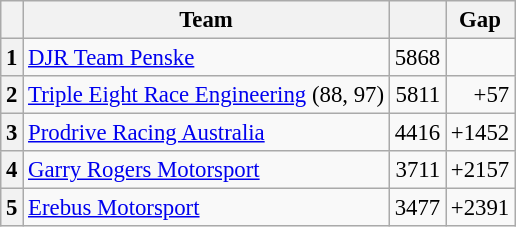<table class="wikitable" style="font-size: 95%;">
<tr>
<th></th>
<th>Team</th>
<th></th>
<th>Gap</th>
</tr>
<tr>
<th>1</th>
<td><a href='#'>DJR Team Penske</a></td>
<td align="right">5868</td>
<td align="right"></td>
</tr>
<tr>
<th>2</th>
<td><a href='#'>Triple Eight Race Engineering</a> (88, 97)</td>
<td align="right">5811</td>
<td align="right">+57</td>
</tr>
<tr>
<th>3</th>
<td><a href='#'>Prodrive Racing Australia</a></td>
<td align="right">4416</td>
<td align="right">+1452</td>
</tr>
<tr>
<th>4</th>
<td><a href='#'>Garry Rogers Motorsport</a></td>
<td align="right">3711</td>
<td align="right">+2157</td>
</tr>
<tr>
<th>5</th>
<td><a href='#'>Erebus Motorsport</a></td>
<td align="right">3477</td>
<td align="right">+2391</td>
</tr>
</table>
